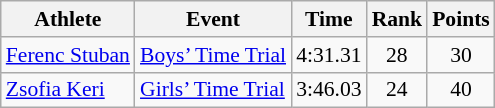<table class="wikitable" border="1" style="font-size:90%">
<tr>
<th>Athlete</th>
<th>Event</th>
<th>Time</th>
<th>Rank</th>
<th>Points</th>
</tr>
<tr>
<td><a href='#'>Ferenc Stuban</a></td>
<td><a href='#'>Boys’ Time Trial</a></td>
<td align=center>4:31.31</td>
<td align=center>28</td>
<td align=center>30</td>
</tr>
<tr>
<td><a href='#'>Zsofia Keri</a></td>
<td><a href='#'>Girls’ Time Trial</a></td>
<td align=center>3:46.03</td>
<td align=center>24</td>
<td align=center>40</td>
</tr>
</table>
